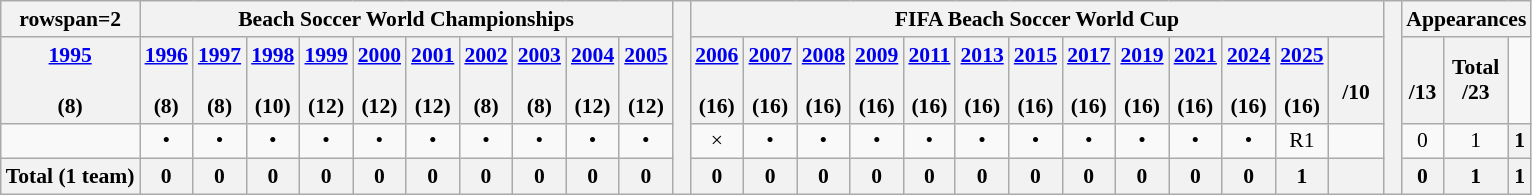<table class="wikitable" style="text-align: center; font-size: 90%;">
<tr>
<th>rowspan=2 </th>
<th colspan=10>Beach Soccer World Championships</th>
<th width=5 rowspan=52></th>
<th colspan=13>FIFA Beach Soccer World Cup</th>
<th width=5 rowspan=52></th>
<th colspan=3>Appearances</th>
</tr>
<tr>
<th><a href='#'>1995</a><br><br>(8)</th>
<th><a href='#'>1996</a><br><br>(8)</th>
<th><a href='#'>1997</a><br><br>(8)</th>
<th><a href='#'>1998</a><br><br>(10)</th>
<th><a href='#'>1999</a><br><br>(12)</th>
<th><a href='#'>2000</a><br><br>(12)</th>
<th><a href='#'>2001</a><br><br>(12)</th>
<th><a href='#'>2002</a><br><br>(8)</th>
<th><a href='#'>2003</a><br><br>(8)</th>
<th><a href='#'>2004</a><br><br>(12)</th>
<th><a href='#'>2005</a><br><br>(12)</th>
<th><a href='#'>2006</a><br><br>(16)</th>
<th><a href='#'>2007</a><br><br>(16)</th>
<th><a href='#'>2008</a><br><br>(16)</th>
<th><a href='#'>2009</a><br><br>(16)</th>
<th><a href='#'>2011</a><br><br>(16)</th>
<th><a href='#'>2013</a><br><br>(16)</th>
<th><a href='#'>2015</a><br><br>(16)</th>
<th><a href='#'>2017</a><br><br>(16)</th>
<th><a href='#'>2019</a><br><br>(16)</th>
<th><a href='#'>2021</a><br><br>(16)</th>
<th><a href='#'>2024</a><br><br>(16)</th>
<th><a href='#'>2025</a><br><br>(16)</th>
<th width=30><br>/10</th>
<th><br>/13</th>
<th>Total<br>/23</th>
</tr>
<tr>
<td align=left></td>
<td>•</td>
<td>•</td>
<td>•</td>
<td>•</td>
<td>•</td>
<td>•</td>
<td>•</td>
<td>•</td>
<td>•</td>
<td>•</td>
<td>×</td>
<td>•</td>
<td>•</td>
<td>•</td>
<td>•</td>
<td>•</td>
<td>•</td>
<td>•</td>
<td>•</td>
<td>•</td>
<td>•</td>
<td>R1<br></td>
<td></td>
<td>0</td>
<td>1</td>
<th>1</th>
</tr>
<tr>
<th>Total (1 team)</th>
<th>0</th>
<th>0</th>
<th>0</th>
<th>0</th>
<th>0</th>
<th>0</th>
<th>0</th>
<th>0</th>
<th>0</th>
<th>0</th>
<th>0</th>
<th>0</th>
<th>0</th>
<th>0</th>
<th>0</th>
<th>0</th>
<th>0</th>
<th>0</th>
<th>0</th>
<th>0</th>
<th>0</th>
<th>1</th>
<th></th>
<th>0</th>
<th>1</th>
<th>1</th>
</tr>
</table>
